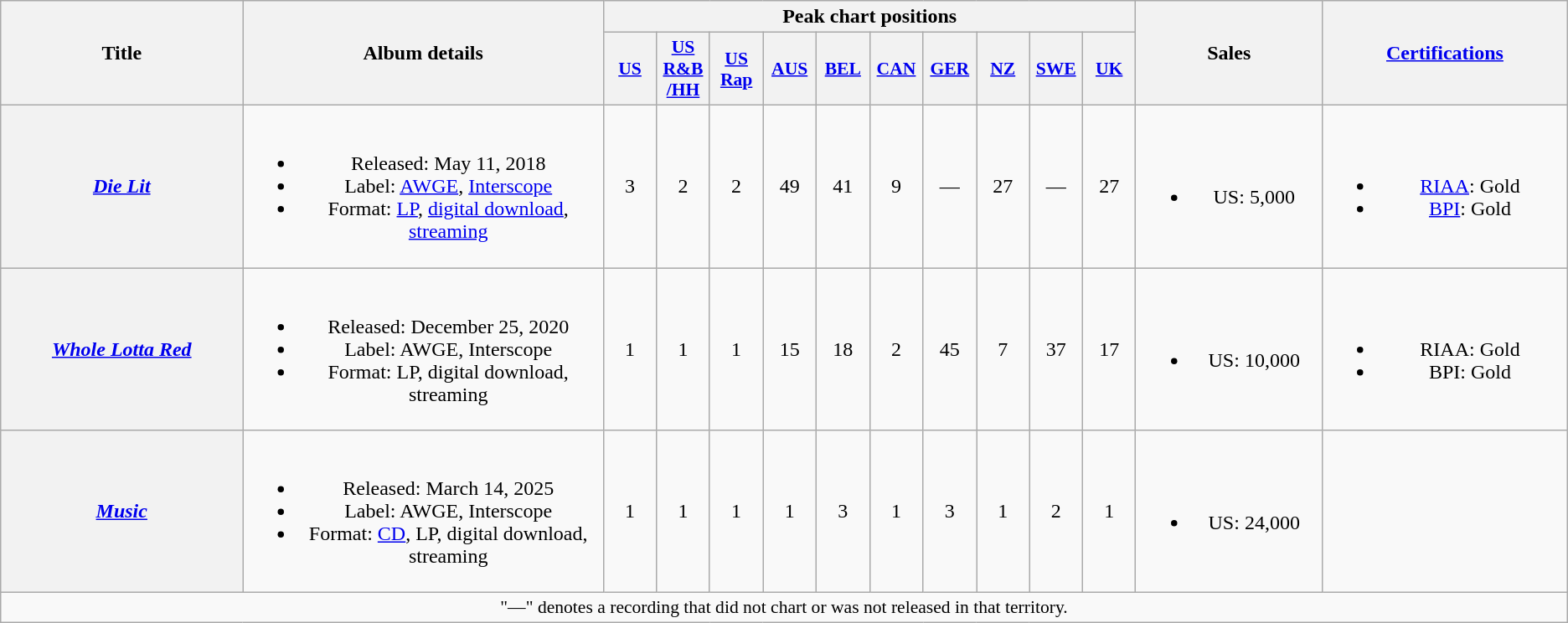<table class="wikitable plainrowheaders" style="text-align:center;">
<tr>
<th rowspan="2" scope="col" style="width:12em;">Title</th>
<th rowspan="2" scope="col" style="width:18em;">Album details</th>
<th colspan="10" scope="col">Peak chart positions</th>
<th rowspan="2" scope="col" style="width:9em;">Sales</th>
<th rowspan="2" scope="col" style="width:12em;"><a href='#'>Certifications</a></th>
</tr>
<tr>
<th scope="col" style="width:2.5em;font-size:90%;"><a href='#'>US</a><br></th>
<th scope="col" style="width:2.5em;font-size:90%;"><a href='#'>US<br>R&B<br>/HH</a><br></th>
<th scope="col" style="width:2.5em;font-size:90%;"><a href='#'>US Rap</a><br></th>
<th scope="col" style="width:2.5em;font-size:90%;"><a href='#'>AUS</a><br></th>
<th scope="col" style="width:2.5em;font-size:90%;"><a href='#'>BEL</a><br></th>
<th scope="col" style="width:2.5em;font-size:90%;"><a href='#'>CAN</a><br></th>
<th scope="col" style="width:2.5em;font-size:90%;"><a href='#'>GER</a><br></th>
<th scope="col" style="width:2.5em;font-size:90%;"><a href='#'>NZ</a><br></th>
<th scope="col" style="width:2.5em;font-size:90%;"><a href='#'>SWE</a><br></th>
<th scope="col" style="width:2.5em;font-size:90%;"><a href='#'>UK</a><br></th>
</tr>
<tr>
<th scope="row"><em><a href='#'>Die Lit</a></em></th>
<td><br><ul><li>Released: May 11, 2018</li><li>Label: <a href='#'>AWGE</a>, <a href='#'>Interscope</a></li><li>Format: <a href='#'>LP</a>, <a href='#'>digital download</a>, <a href='#'>streaming</a></li></ul></td>
<td>3</td>
<td>2</td>
<td>2</td>
<td>49</td>
<td>41</td>
<td>9</td>
<td>—</td>
<td>27</td>
<td>—</td>
<td>27</td>
<td><br><ul><li>US: 5,000</li></ul></td>
<td><br><ul><li><a href='#'>RIAA</a>: Gold</li><li><a href='#'>BPI</a>: Gold</li></ul></td>
</tr>
<tr>
<th scope="row"><em><a href='#'>Whole Lotta Red</a></em></th>
<td><br><ul><li>Released: December 25, 2020</li><li>Label: AWGE, Interscope</li><li>Format: LP, digital download, streaming</li></ul></td>
<td>1</td>
<td>1</td>
<td>1</td>
<td>15</td>
<td>18</td>
<td>2</td>
<td>45</td>
<td>7</td>
<td>37</td>
<td>17</td>
<td><br><ul><li>US: 10,000</li></ul></td>
<td><br><ul><li>RIAA: Gold</li><li>BPI: Gold</li></ul></td>
</tr>
<tr>
<th scope="row"><em><a href='#'>Music</a></em></th>
<td><br><ul><li>Released: March 14, 2025</li><li>Label: AWGE, Interscope</li><li>Format: <a href='#'>CD</a>, LP, digital download, streaming</li></ul></td>
<td>1</td>
<td>1</td>
<td>1</td>
<td>1<br></td>
<td>3</td>
<td>1</td>
<td>3</td>
<td>1<br></td>
<td>2<br></td>
<td>1</td>
<td><br><ul><li>US: 24,000</li></ul></td>
<td></td>
</tr>
<tr>
<td colspan="14" style="font-size:90%">"—" denotes a recording that did not chart or was not released in that territory.</td>
</tr>
</table>
